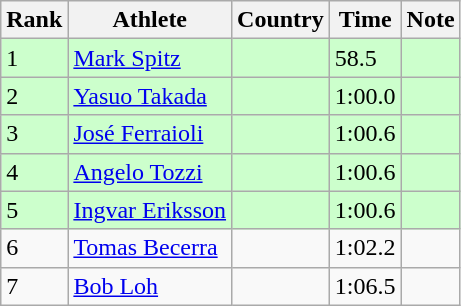<table class="wikitable sortable">
<tr>
<th>Rank</th>
<th>Athlete</th>
<th>Country</th>
<th>Time</th>
<th>Note</th>
</tr>
<tr bgcolor=#CCFFCC>
<td>1</td>
<td><a href='#'>Mark Spitz</a></td>
<td></td>
<td>58.5</td>
<td></td>
</tr>
<tr bgcolor=#CCFFCC>
<td>2</td>
<td><a href='#'>Yasuo Takada</a></td>
<td></td>
<td>1:00.0</td>
<td></td>
</tr>
<tr bgcolor=#CCFFCC>
<td>3</td>
<td><a href='#'>José Ferraioli</a></td>
<td></td>
<td>1:00.6</td>
<td></td>
</tr>
<tr bgcolor=#CCFFCC>
<td>4</td>
<td><a href='#'>Angelo Tozzi</a></td>
<td></td>
<td>1:00.6</td>
<td></td>
</tr>
<tr bgcolor=#CCFFCC>
<td>5</td>
<td><a href='#'>Ingvar Eriksson</a></td>
<td></td>
<td>1:00.6</td>
<td></td>
</tr>
<tr>
<td>6</td>
<td><a href='#'>Tomas Becerra</a></td>
<td></td>
<td>1:02.2</td>
<td></td>
</tr>
<tr>
<td>7</td>
<td><a href='#'>Bob Loh</a></td>
<td></td>
<td>1:06.5</td>
<td></td>
</tr>
</table>
